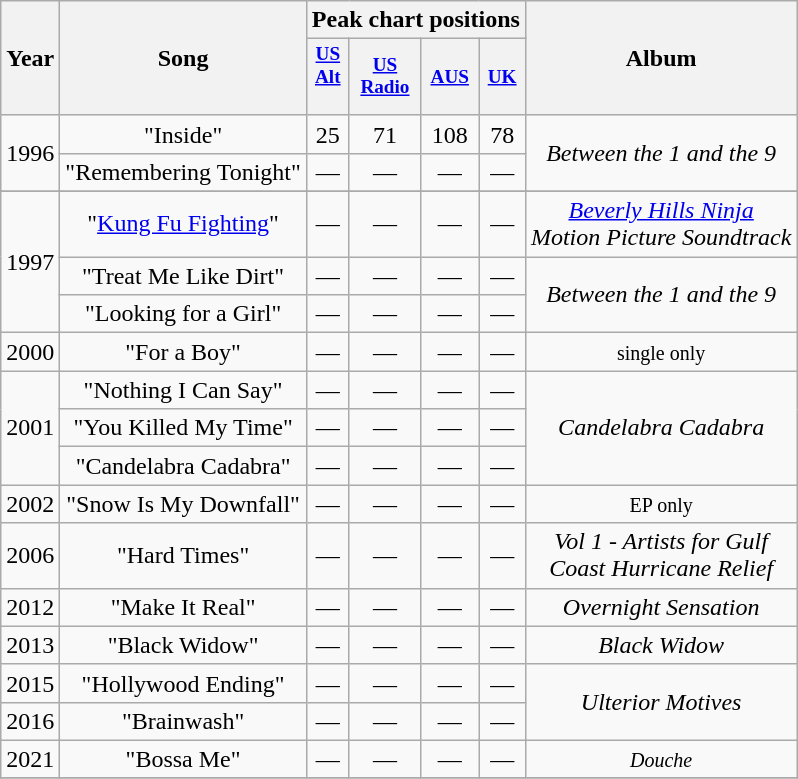<table class="wikitable" style="text-align:center;">
<tr>
<th scope="col" rowspan="2">Year</th>
<th scope="col" rowspan="2">Song</th>
<th scope="col" colspan="4">Peak chart positions</th>
<th scope="col" rowspan="2">Album</th>
</tr>
<tr>
<th scope="col" style="font-size:80%;"><a href='#'>US<br>Alt</a><br><br></th>
<th scope="col" style="font-size:80%;"><a href='#'>US<br>Radio</a><br></th>
<th scope="col" style="font-size:80%;"><a href='#'>AUS</a><br></th>
<th scope="col" style="font-size:80%;"><a href='#'>UK</a><br></th>
</tr>
<tr>
<td rowspan="2">1996</td>
<td>"Inside"</td>
<td>25</td>
<td>71</td>
<td>108</td>
<td>78</td>
<td rowspan="2"><em>Between the 1 and the 9</em></td>
</tr>
<tr>
<td>"Remembering Tonight"</td>
<td>—</td>
<td>—</td>
<td>—</td>
<td>—</td>
</tr>
<tr>
</tr>
<tr>
<td rowspan="3">1997</td>
<td>"<a href='#'>Kung Fu Fighting</a>"</td>
<td>—</td>
<td>—</td>
<td>—</td>
<td>—</td>
<td><em><a href='#'>Beverly Hills Ninja</a><br>Motion Picture Soundtrack</em></td>
</tr>
<tr>
<td>"Treat Me Like Dirt"</td>
<td>—</td>
<td>—</td>
<td>—</td>
<td>—</td>
<td rowspan="2"><em>Between the 1 and the 9</em></td>
</tr>
<tr>
<td>"Looking for a Girl"</td>
<td>—</td>
<td>—</td>
<td>—</td>
<td>—</td>
</tr>
<tr>
<td>2000</td>
<td>"For a Boy"</td>
<td>—</td>
<td>—</td>
<td>—</td>
<td>—</td>
<td><small>single only</small></td>
</tr>
<tr>
<td rowspan="3">2001</td>
<td>"Nothing I Can Say"</td>
<td>—</td>
<td>—</td>
<td>—</td>
<td>—</td>
<td rowspan="3"><em>Candelabra Cadabra</em></td>
</tr>
<tr>
<td>"You Killed My Time"</td>
<td>—</td>
<td>—</td>
<td>—</td>
<td>—</td>
</tr>
<tr>
<td>"Candelabra Cadabra"</td>
<td>—</td>
<td>—</td>
<td>—</td>
<td>—</td>
</tr>
<tr>
<td>2002</td>
<td>"Snow Is My Downfall"</td>
<td>—</td>
<td>—</td>
<td>—</td>
<td>—</td>
<td><small>EP only</small></td>
</tr>
<tr>
<td>2006</td>
<td>"Hard Times"</td>
<td>—</td>
<td>—</td>
<td>—</td>
<td>—</td>
<td><em>Vol 1 - Artists for Gulf</em><br><em>Coast Hurricane Relief</em></td>
</tr>
<tr>
<td>2012</td>
<td>"Make It Real"</td>
<td>—</td>
<td>—</td>
<td>—</td>
<td>—</td>
<td><em>Overnight Sensation</em></td>
</tr>
<tr>
<td>2013</td>
<td>"Black Widow"</td>
<td>—</td>
<td>—</td>
<td>—</td>
<td>—</td>
<td><em>Black Widow</em></td>
</tr>
<tr>
<td>2015</td>
<td>"Hollywood Ending"</td>
<td>—</td>
<td>—</td>
<td>—</td>
<td>—</td>
<td rowspan="2"><em>Ulterior Motives</em></td>
</tr>
<tr>
<td>2016</td>
<td>"Brainwash"</td>
<td>—</td>
<td>—</td>
<td>—</td>
<td>—</td>
</tr>
<tr>
<td>2021</td>
<td>"Bossa Me"</td>
<td>—</td>
<td>—</td>
<td>—</td>
<td>—</td>
<td><small><em>Douche</em></small></td>
</tr>
<tr>
</tr>
</table>
